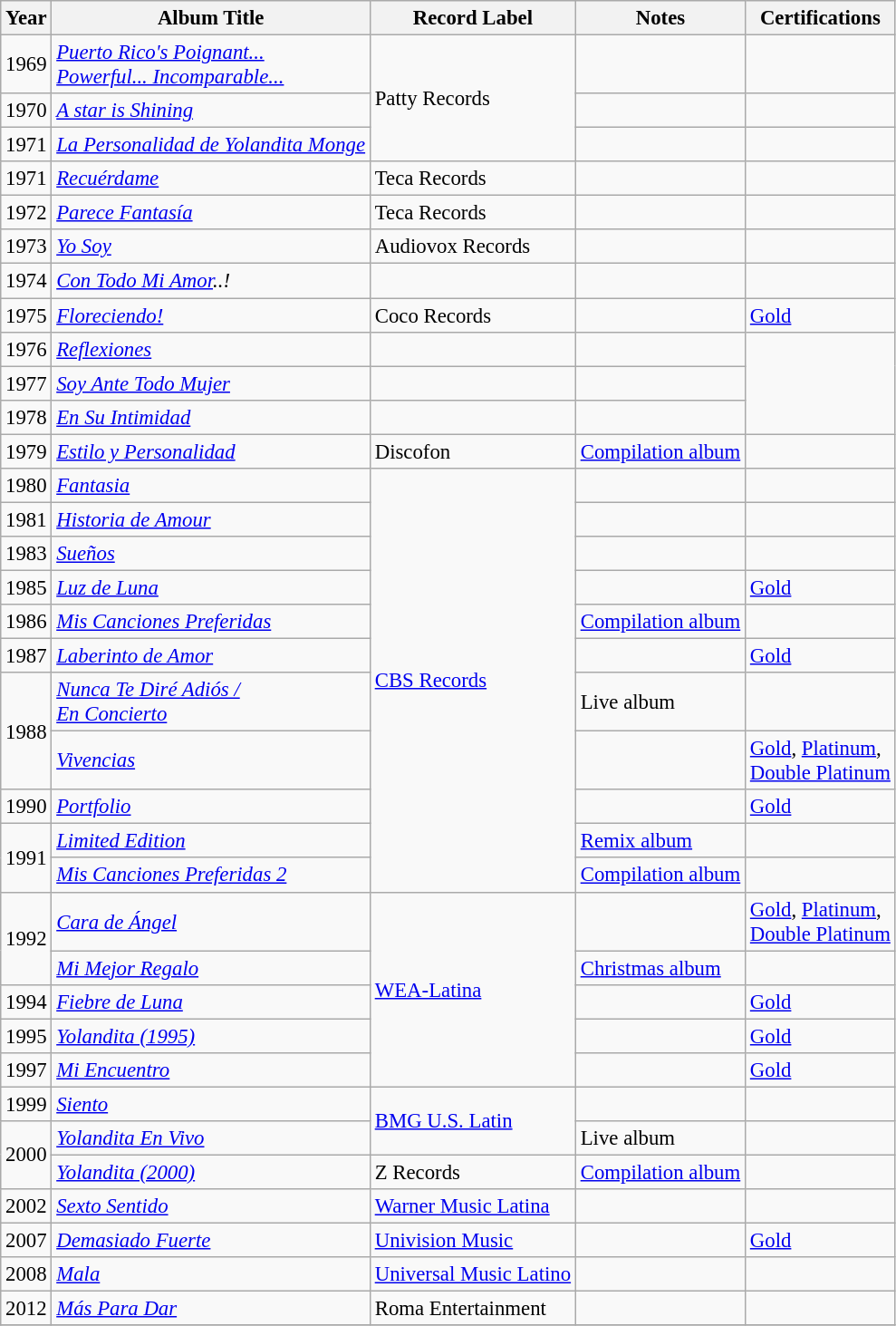<table class="wikitable" style="font-size: 95%;">
<tr>
<th>Year</th>
<th>Album Title</th>
<th>Record Label</th>
<th>Notes</th>
<th>Certifications</th>
</tr>
<tr>
<td>1969</td>
<td><em><a href='#'>Puerto Rico's Poignant...<br> Powerful... Incomparable...</a></em></td>
<td rowspan="3">Patty Records</td>
<td></td>
<td></td>
</tr>
<tr>
<td>1970</td>
<td><em><a href='#'>A star is Shining</a></em></td>
<td></td>
<td></td>
</tr>
<tr>
<td>1971</td>
<td><em><a href='#'>La Personalidad de Yolandita Monge</a></em></td>
<td></td>
<td></td>
</tr>
<tr>
<td>1971</td>
<td><em><a href='#'>Recuérdame</a></em></td>
<td>Teca Records</td>
<td></td>
<td></td>
</tr>
<tr>
<td>1972</td>
<td><em><a href='#'>Parece Fantasía</a></em></td>
<td>Teca Records</td>
<td></td>
<td></td>
</tr>
<tr>
<td>1973</td>
<td><em><a href='#'>Yo Soy</a></em></td>
<td>Audiovox Records</td>
<td></td>
<td></td>
</tr>
<tr>
<td>1974</td>
<td><em><a href='#'>Con Todo Mi Amor</a>..!</em></td>
<td></td>
<td></td>
</tr>
<tr>
<td>1975</td>
<td><em><a href='#'>Floreciendo!</a></em></td>
<td>Coco Records</td>
<td></td>
<td><a href='#'>Gold</a></td>
</tr>
<tr>
<td>1976</td>
<td><em><a href='#'>Reflexiones</a></em></td>
<td></td>
<td></td>
</tr>
<tr>
<td>1977</td>
<td><em><a href='#'>Soy Ante Todo Mujer</a></em></td>
<td></td>
<td></td>
</tr>
<tr>
<td>1978</td>
<td><em><a href='#'>En Su Intimidad</a></em></td>
<td></td>
<td></td>
</tr>
<tr>
<td>1979</td>
<td><em><a href='#'>Estilo y Personalidad</a></em></td>
<td>Discofon</td>
<td><a href='#'>Compilation album</a></td>
<td></td>
</tr>
<tr>
<td>1980</td>
<td><em><a href='#'>Fantasia</a></em></td>
<td rowspan="11"><a href='#'>CBS Records</a></td>
<td></td>
<td></td>
</tr>
<tr>
<td>1981</td>
<td><em><a href='#'>Historia de Amour</a></em></td>
<td></td>
<td></td>
</tr>
<tr>
<td>1983</td>
<td><em><a href='#'>Sueños</a></em></td>
<td></td>
<td></td>
</tr>
<tr>
<td>1985</td>
<td><em><a href='#'>Luz de Luna</a></em></td>
<td></td>
<td><a href='#'>Gold</a></td>
</tr>
<tr>
<td>1986</td>
<td><em><a href='#'>Mis Canciones Preferidas</a></em></td>
<td><a href='#'>Compilation album</a></td>
<td></td>
</tr>
<tr>
<td>1987</td>
<td><em><a href='#'>Laberinto de Amor</a></em></td>
<td></td>
<td><a href='#'>Gold</a></td>
</tr>
<tr>
<td rowspan="2">1988</td>
<td><em><a href='#'>Nunca Te Diré Adiós /<br> En Concierto</a></em></td>
<td>Live album</td>
<td></td>
</tr>
<tr>
<td><em><a href='#'>Vivencias</a></em></td>
<td></td>
<td><a href='#'>Gold</a>, <a href='#'>Platinum</a>, <br> <a href='#'>Double Platinum</a></td>
</tr>
<tr>
<td>1990</td>
<td><em><a href='#'>Portfolio</a></em></td>
<td></td>
<td><a href='#'>Gold</a></td>
</tr>
<tr>
<td rowspan="2">1991</td>
<td><em><a href='#'>Limited Edition</a></em></td>
<td><a href='#'>Remix album</a></td>
<td></td>
</tr>
<tr>
<td><em><a href='#'>Mis Canciones Preferidas 2</a></em></td>
<td><a href='#'>Compilation album</a></td>
<td></td>
</tr>
<tr>
<td rowspan="2">1992</td>
<td><em><a href='#'>Cara de Ángel</a></em></td>
<td rowspan="5"><a href='#'>WEA-Latina</a></td>
<td></td>
<td><a href='#'>Gold</a>, <a href='#'>Platinum</a>, <br> <a href='#'>Double Platinum</a></td>
</tr>
<tr>
<td><em><a href='#'>Mi Mejor Regalo</a></em></td>
<td><a href='#'>Christmas album</a></td>
<td></td>
</tr>
<tr>
<td>1994</td>
<td><em><a href='#'>Fiebre de Luna</a></em></td>
<td></td>
<td><a href='#'>Gold</a></td>
</tr>
<tr>
<td>1995</td>
<td><em><a href='#'>Yolandita (1995)</a></em></td>
<td></td>
<td><a href='#'>Gold</a></td>
</tr>
<tr>
<td>1997</td>
<td><em><a href='#'>Mi Encuentro</a></em></td>
<td></td>
<td><a href='#'>Gold</a></td>
</tr>
<tr>
<td>1999</td>
<td><em><a href='#'>Siento</a></em></td>
<td rowspan="2"><a href='#'>BMG U.S. Latin</a></td>
<td></td>
<td></td>
</tr>
<tr>
<td rowspan="2">2000</td>
<td><em><a href='#'>Yolandita En Vivo</a></em></td>
<td>Live album</td>
<td></td>
</tr>
<tr>
<td><em><a href='#'>Yolandita (2000)</a></em></td>
<td>Z Records</td>
<td><a href='#'>Compilation album</a></td>
<td></td>
</tr>
<tr>
<td>2002</td>
<td><em><a href='#'>Sexto Sentido</a></em></td>
<td><a href='#'>Warner Music Latina</a></td>
<td></td>
<td></td>
</tr>
<tr>
<td>2007</td>
<td><em><a href='#'>Demasiado Fuerte</a></em></td>
<td><a href='#'>Univision Music</a></td>
<td></td>
<td><a href='#'>Gold</a></td>
</tr>
<tr>
<td>2008</td>
<td><em><a href='#'>Mala</a></em></td>
<td><a href='#'>Universal Music Latino</a></td>
<td></td>
<td></td>
</tr>
<tr>
<td>2012</td>
<td><em><a href='#'>Más Para Dar</a></em></td>
<td>Roma Entertainment</td>
<td></td>
<td></td>
</tr>
<tr>
</tr>
</table>
